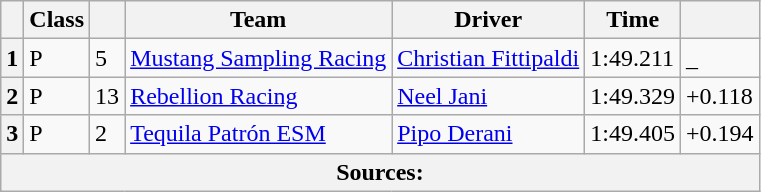<table class="wikitable">
<tr>
<th scope="col"></th>
<th scope="col">Class</th>
<th scope="col"></th>
<th scope="col">Team</th>
<th scope="col">Driver</th>
<th scope="col">Time</th>
<th scope="col"></th>
</tr>
<tr>
<th scope="row">1</th>
<td>P</td>
<td>5</td>
<td><a href='#'>Mustang Sampling Racing</a></td>
<td><a href='#'>Christian Fittipaldi</a></td>
<td>1:49.211</td>
<td>_</td>
</tr>
<tr>
<th scope="row">2</th>
<td>P</td>
<td>13</td>
<td><a href='#'>Rebellion Racing</a></td>
<td><a href='#'>Neel Jani</a></td>
<td>1:49.329</td>
<td>+0.118</td>
</tr>
<tr>
<th scope="row">3</th>
<td>P</td>
<td>2</td>
<td><a href='#'>Tequila Patrón ESM</a></td>
<td><a href='#'>Pipo Derani</a></td>
<td>1:49.405</td>
<td>+0.194</td>
</tr>
<tr>
<th colspan="7">Sources:</th>
</tr>
</table>
